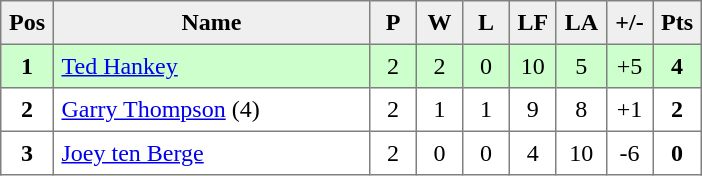<table style=border-collapse:collapse border=1 cellspacing=0 cellpadding=5>
<tr align=center bgcolor=#efefef>
<th width=20>Pos</th>
<th width=200>Name</th>
<th width=20>P</th>
<th width=20>W</th>
<th width=20>L</th>
<th width=20>LF</th>
<th width=20>LA</th>
<th width=20>+/-</th>
<th width=20>Pts</th>
</tr>
<tr align=center style="background: #ccffcc;">
<td><strong>1</strong></td>
<td align="left"> <a href='#'>Ted Hankey</a></td>
<td>2</td>
<td>2</td>
<td>0</td>
<td>10</td>
<td>5</td>
<td>+5</td>
<td><strong>4</strong></td>
</tr>
<tr align=center>
<td><strong>2</strong></td>
<td align="left"> <a href='#'>Garry Thompson</a> (4)</td>
<td>2</td>
<td>1</td>
<td>1</td>
<td>9</td>
<td>8</td>
<td>+1</td>
<td><strong>2</strong></td>
</tr>
<tr align=center>
<td><strong>3</strong></td>
<td align="left"> <a href='#'>Joey ten Berge</a></td>
<td>2</td>
<td>0</td>
<td>0</td>
<td>4</td>
<td>10</td>
<td>-6</td>
<td><strong>0</strong></td>
</tr>
</table>
